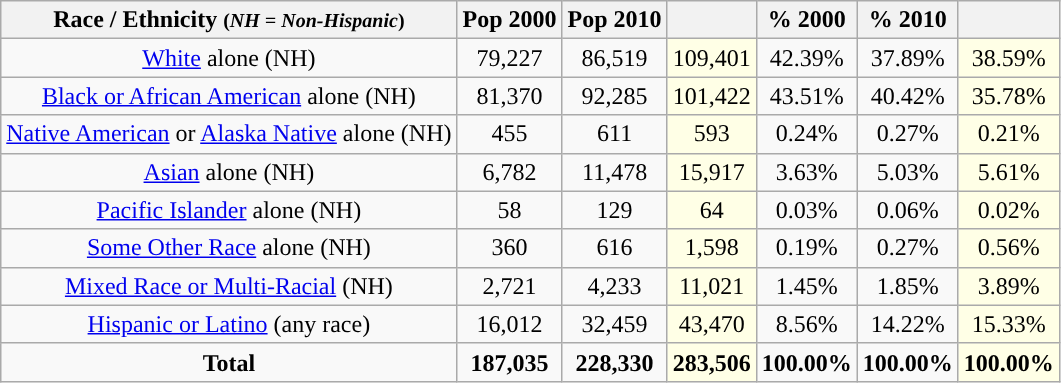<table class="wikitable" style="text-align:center;">
<tr>
<th>Race / Ethnicity <small>(<em>NH = Non-Hispanic</em>)</small></th>
<th>Pop 2000</th>
<th>Pop 2010</th>
<th></th>
<th>% 2000</th>
<th>% 2010</th>
<th></th>
</tr>
<tr>
<td><a href='#'>White</a> alone (NH)</td>
<td>79,227</td>
<td>86,519</td>
<td style='background: #ffffe6;'>109,401</td>
<td>42.39%</td>
<td>37.89%</td>
<td style='background: #ffffe6;'>38.59%</td>
</tr>
<tr>
<td><a href='#'>Black or African American</a> alone (NH)</td>
<td>81,370</td>
<td>92,285</td>
<td style='background: #ffffe6;'>101,422</td>
<td>43.51%</td>
<td>40.42%</td>
<td style='background: #ffffe6;'>35.78%</td>
</tr>
<tr>
<td><a href='#'>Native American</a> or <a href='#'>Alaska Native</a> alone (NH)</td>
<td>455</td>
<td>611</td>
<td style='background: #ffffe6;'>593</td>
<td>0.24%</td>
<td>0.27%</td>
<td style='background: #ffffe6;'>0.21%</td>
</tr>
<tr>
<td><a href='#'>Asian</a> alone (NH)</td>
<td>6,782</td>
<td>11,478</td>
<td style='background: #ffffe6;'>15,917</td>
<td>3.63%</td>
<td>5.03%</td>
<td style='background: #ffffe6;'>5.61%</td>
</tr>
<tr>
<td><a href='#'>Pacific Islander</a> alone (NH)</td>
<td>58</td>
<td>129</td>
<td style='background: #ffffe6;'>64</td>
<td>0.03%</td>
<td>0.06%</td>
<td style='background: #ffffe6;'>0.02%</td>
</tr>
<tr>
<td><a href='#'>Some Other Race</a> alone (NH)</td>
<td>360</td>
<td>616</td>
<td style='background: #ffffe6;'>1,598</td>
<td>0.19%</td>
<td>0.27%</td>
<td style='background: #ffffe6;'>0.56%</td>
</tr>
<tr>
<td><a href='#'>Mixed Race or Multi-Racial</a> (NH)</td>
<td>2,721</td>
<td>4,233</td>
<td style='background: #ffffe6;'>11,021</td>
<td>1.45%</td>
<td>1.85%</td>
<td style='background: #ffffe6;'>3.89%</td>
</tr>
<tr>
<td><a href='#'>Hispanic or Latino</a> (any race)</td>
<td>16,012</td>
<td>32,459</td>
<td style='background: #ffffe6;'>43,470</td>
<td>8.56%</td>
<td>14.22%</td>
<td style='background: #ffffe6;'>15.33%</td>
</tr>
<tr>
<td><strong>Total</strong></td>
<td><strong>187,035</strong></td>
<td><strong>228,330</strong></td>
<td style='background: #ffffe6;'><strong>283,506</strong></td>
<td><strong>100.00%</strong></td>
<td><strong>100.00%</strong></td>
<td style='background: #ffffe6;'><strong>100.00%</strong></td>
</tr>
</table>
